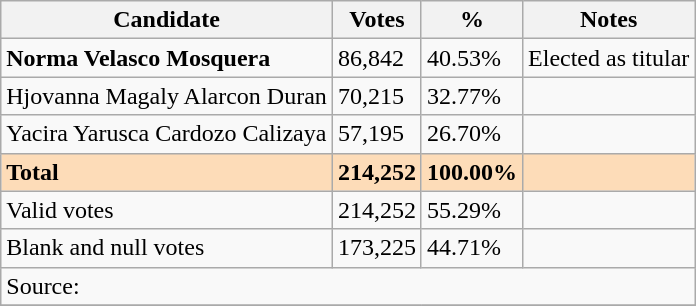<table class=wikitable>
<tr>
<th>Candidate</th>
<th>Votes</th>
<th>%</th>
<th>Notes</th>
</tr>
<tr>
<td><strong>Norma Velasco Mosquera</strong></td>
<td>86,842</td>
<td>40.53%</td>
<td>Elected as titular</td>
</tr>
<tr>
<td>Hjovanna Magaly Alarcon Duran</td>
<td>70,215</td>
<td>32.77%</td>
<td></td>
</tr>
<tr>
<td>Yacira Yarusca Cardozo Calizaya</td>
<td>57,195</td>
<td>26.70%</td>
<td></td>
</tr>
<tr>
<td style="background:#FDDCB8"><strong>Total</strong></td>
<td style="background:#FDDCB8"><strong>214,252</strong></td>
<td style="background:#FDDCB8"><strong>100.00%</strong></td>
<td style="background:#FDDCB8"></td>
</tr>
<tr>
<td>Valid votes</td>
<td>214,252</td>
<td>55.29%</td>
<td></td>
</tr>
<tr>
<td>Blank and null votes</td>
<td>173,225</td>
<td>44.71%</td>
<td></td>
</tr>
<tr>
<td colspan="4">Source: </td>
</tr>
<tr>
</tr>
</table>
